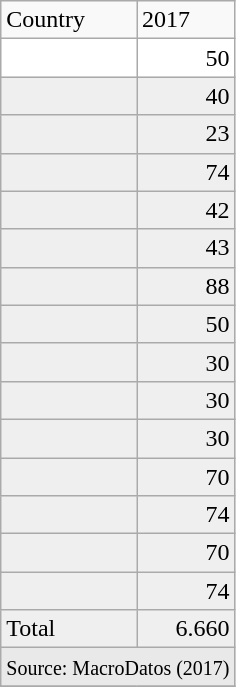<table class="wikitable">
<tr>
<td>Country</td>
<td>2017</td>
</tr>
<tr bgcolor="ffffff">
<td></td>
<td align=right>50</td>
</tr>
<tr bgcolor="efefef">
<td></td>
<td align=right>40</td>
</tr>
<tr bgcolor="efefef">
<td></td>
<td align=right>23</td>
</tr>
<tr bgcolor="efefef">
<td></td>
<td align=right>74</td>
</tr>
<tr bgcolor="efefef">
<td></td>
<td align=right>42</td>
</tr>
<tr bgcolor="efefef">
<td></td>
<td align=right>43</td>
</tr>
<tr bgcolor="efefef">
<td></td>
<td align=right>88</td>
</tr>
<tr bgcolor="efefef">
<td></td>
<td align=right>50</td>
</tr>
<tr bgcolor="efefef">
<td></td>
<td align=right>30</td>
</tr>
<tr bgcolor="efefef">
<td></td>
<td align=right>30</td>
</tr>
<tr bgcolor="efefef">
<td></td>
<td align=right>30</td>
</tr>
<tr bgcolor="efefef">
<td></td>
<td align=right>70</td>
</tr>
<tr bgcolor="efefef">
<td></td>
<td align=right>74</td>
</tr>
<tr bgcolor="efefef">
<td></td>
<td align=right>70</td>
</tr>
<tr bgcolor="efefef">
<td></td>
<td align=right>74</td>
</tr>
<tr bgcolor="efefef">
<td>Total</td>
<td align=right>6.660</td>
</tr>
<tr bgcolor="efefef">
<td colspan=3 style="background:#e9e9e9;" align=center><small>Source: MacroDatos (2017)</small></td>
</tr>
<tr>
</tr>
</table>
